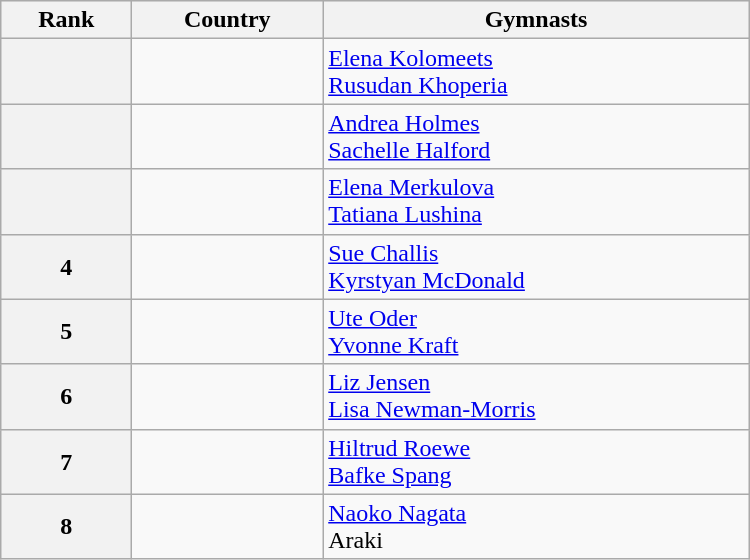<table class="wikitable" width=500>
<tr bgcolor="#efefef">
<th>Rank</th>
<th>Country</th>
<th>Gymnasts</th>
</tr>
<tr>
<th></th>
<td></td>
<td><a href='#'>Elena Kolomeets</a> <br> <a href='#'>Rusudan Khoperia</a></td>
</tr>
<tr>
<th></th>
<td></td>
<td><a href='#'>Andrea Holmes</a> <br> <a href='#'>Sachelle Halford</a></td>
</tr>
<tr>
<th></th>
<td></td>
<td><a href='#'>Elena Merkulova</a> <br> <a href='#'>Tatiana Lushina</a></td>
</tr>
<tr>
<th>4</th>
<td></td>
<td><a href='#'>Sue Challis</a> <br> <a href='#'>Kyrstyan McDonald</a></td>
</tr>
<tr>
<th>5</th>
<td></td>
<td><a href='#'>Ute Oder</a> <br> <a href='#'>Yvonne Kraft</a></td>
</tr>
<tr>
<th>6</th>
<td></td>
<td><a href='#'>Liz Jensen</a> <br> <a href='#'>Lisa Newman-Morris</a></td>
</tr>
<tr>
<th>7</th>
<td></td>
<td><a href='#'>Hiltrud Roewe</a> <br> <a href='#'>Bafke Spang</a></td>
</tr>
<tr>
<th>8</th>
<td></td>
<td><a href='#'>Naoko Nagata</a> <br> Araki</td>
</tr>
</table>
